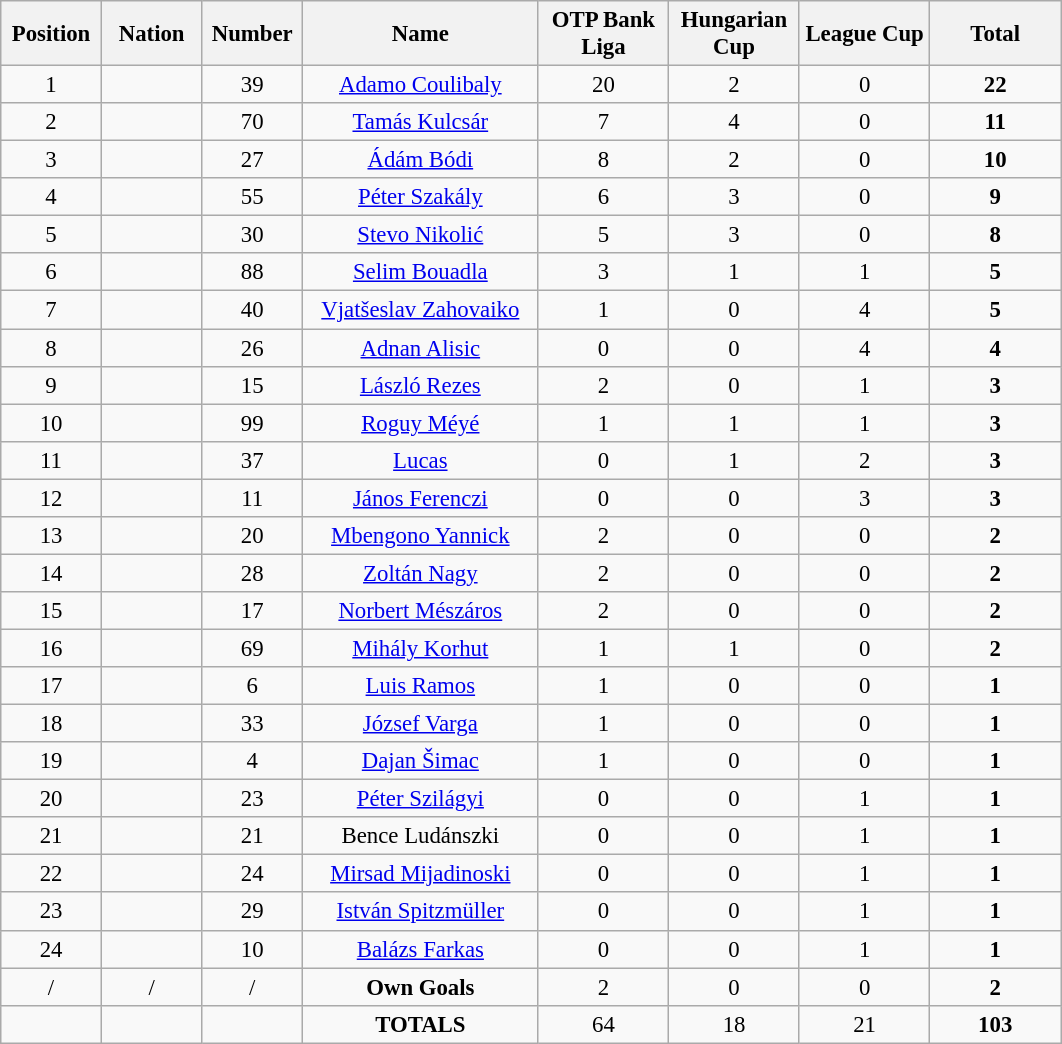<table class="wikitable" style="font-size: 95%; text-align: center;">
<tr>
<th width=60>Position</th>
<th width=60>Nation</th>
<th width=60>Number</th>
<th width=150>Name</th>
<th width=80>OTP Bank Liga</th>
<th width=80>Hungarian Cup</th>
<th width=80>League Cup</th>
<th width=80>Total</th>
</tr>
<tr>
<td>1</td>
<td> </td>
<td>39</td>
<td><a href='#'>Adamo Coulibaly</a></td>
<td>20</td>
<td>2</td>
<td>0</td>
<td><strong>22</strong></td>
</tr>
<tr>
<td>2</td>
<td></td>
<td>70</td>
<td><a href='#'>Tamás Kulcsár</a></td>
<td>7</td>
<td>4</td>
<td>0</td>
<td><strong>11</strong></td>
</tr>
<tr>
<td>3</td>
<td></td>
<td>27</td>
<td><a href='#'>Ádám Bódi</a></td>
<td>8</td>
<td>2</td>
<td>0</td>
<td><strong>10</strong></td>
</tr>
<tr>
<td>4</td>
<td></td>
<td>55</td>
<td><a href='#'>Péter Szakály</a></td>
<td>6</td>
<td>3</td>
<td>0</td>
<td><strong>9</strong></td>
</tr>
<tr>
<td>5</td>
<td></td>
<td>30</td>
<td><a href='#'>Stevo Nikolić</a></td>
<td>5</td>
<td>3</td>
<td>0</td>
<td><strong>8</strong></td>
</tr>
<tr>
<td>6</td>
<td> </td>
<td>88</td>
<td><a href='#'>Selim Bouadla</a></td>
<td>3</td>
<td>1</td>
<td>1</td>
<td><strong>5</strong></td>
</tr>
<tr>
<td>7</td>
<td></td>
<td>40</td>
<td><a href='#'>Vjatšeslav Zahovaiko</a></td>
<td>1</td>
<td>0</td>
<td>4</td>
<td><strong>5</strong></td>
</tr>
<tr>
<td>8</td>
<td> </td>
<td>26</td>
<td><a href='#'>Adnan Alisic</a></td>
<td>0</td>
<td>0</td>
<td>4</td>
<td><strong>4</strong></td>
</tr>
<tr>
<td>9</td>
<td></td>
<td>15</td>
<td><a href='#'>László Rezes</a></td>
<td>2</td>
<td>0</td>
<td>1</td>
<td><strong>3</strong></td>
</tr>
<tr>
<td>10</td>
<td></td>
<td>99</td>
<td><a href='#'>Roguy Méyé</a></td>
<td>1</td>
<td>1</td>
<td>1</td>
<td><strong>3</strong></td>
</tr>
<tr>
<td>11</td>
<td></td>
<td>37</td>
<td><a href='#'>Lucas</a></td>
<td>0</td>
<td>1</td>
<td>2</td>
<td><strong>3</strong></td>
</tr>
<tr>
<td>12</td>
<td></td>
<td>11</td>
<td><a href='#'>János Ferenczi</a></td>
<td>0</td>
<td>0</td>
<td>3</td>
<td><strong>3</strong></td>
</tr>
<tr>
<td>13</td>
<td></td>
<td>20</td>
<td><a href='#'>Mbengono Yannick</a></td>
<td>2</td>
<td>0</td>
<td>0</td>
<td><strong>2</strong></td>
</tr>
<tr>
<td>14</td>
<td></td>
<td>28</td>
<td><a href='#'>Zoltán Nagy</a></td>
<td>2</td>
<td>0</td>
<td>0</td>
<td><strong>2</strong></td>
</tr>
<tr>
<td>15</td>
<td></td>
<td>17</td>
<td><a href='#'>Norbert Mészáros</a></td>
<td>2</td>
<td>0</td>
<td>0</td>
<td><strong>2</strong></td>
</tr>
<tr>
<td>16</td>
<td></td>
<td>69</td>
<td><a href='#'>Mihály Korhut</a></td>
<td>1</td>
<td>1</td>
<td>0</td>
<td><strong>2</strong></td>
</tr>
<tr>
<td>17</td>
<td></td>
<td>6</td>
<td><a href='#'>Luis Ramos</a></td>
<td>1</td>
<td>0</td>
<td>0</td>
<td><strong>1</strong></td>
</tr>
<tr>
<td>18</td>
<td></td>
<td>33</td>
<td><a href='#'>József Varga</a></td>
<td>1</td>
<td>0</td>
<td>0</td>
<td><strong>1</strong></td>
</tr>
<tr>
<td>19</td>
<td> </td>
<td>4</td>
<td><a href='#'>Dajan Šimac</a></td>
<td>1</td>
<td>0</td>
<td>0</td>
<td><strong>1</strong></td>
</tr>
<tr>
<td>20</td>
<td></td>
<td>23</td>
<td><a href='#'>Péter Szilágyi</a></td>
<td>0</td>
<td>0</td>
<td>1</td>
<td><strong>1</strong></td>
</tr>
<tr>
<td>21</td>
<td></td>
<td>21</td>
<td>Bence Ludánszki</td>
<td>0</td>
<td>0</td>
<td>1</td>
<td><strong>1</strong></td>
</tr>
<tr>
<td>22</td>
<td> </td>
<td>24</td>
<td><a href='#'>Mirsad Mijadinoski</a></td>
<td>0</td>
<td>0</td>
<td>1</td>
<td><strong>1</strong></td>
</tr>
<tr>
<td>23</td>
<td></td>
<td>29</td>
<td><a href='#'>István Spitzmüller</a></td>
<td>0</td>
<td>0</td>
<td>1</td>
<td><strong>1</strong></td>
</tr>
<tr>
<td>24</td>
<td></td>
<td>10</td>
<td><a href='#'>Balázs Farkas</a></td>
<td>0</td>
<td>0</td>
<td>1</td>
<td><strong>1</strong></td>
</tr>
<tr>
<td>/</td>
<td>/</td>
<td>/</td>
<td><strong>Own Goals</strong></td>
<td>2</td>
<td>0</td>
<td>0</td>
<td><strong>2</strong></td>
</tr>
<tr>
<td></td>
<td></td>
<td></td>
<td><strong>TOTALS</strong></td>
<td>64</td>
<td>18</td>
<td>21</td>
<td><strong>103</strong></td>
</tr>
</table>
